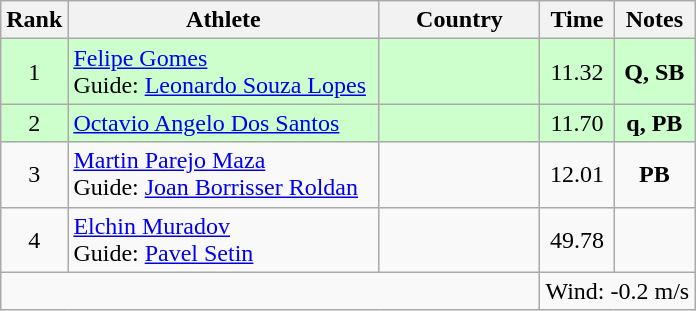<table class="wikitable sortable" style="text-align:center">
<tr>
<th>Rank</th>
<th style="width:200px">Athlete</th>
<th style="width:100px">Country</th>
<th>Time</th>
<th>Notes</th>
</tr>
<tr style="background:#cfc;">
<td>1</td>
<td style="text-align:left;"><a href='#'>Felipe Gomes</a><br>Guide: <a href='#'>Leonardo Souza Lopes</a></td>
<td style="text-align:left;"></td>
<td>11.32</td>
<td><strong>Q, SB</strong></td>
</tr>
<tr style="background:#cfc;">
<td>2</td>
<td style="text-align:left;"><a href='#'>Octavio Angelo Dos Santos</a></td>
<td style="text-align:left;"></td>
<td>11.70</td>
<td><strong>q, PB </strong></td>
</tr>
<tr>
<td>3</td>
<td style="text-align:left;"><a href='#'>Martin Parejo Maza</a><br>Guide: <a href='#'>Joan Borrisser Roldan</a></td>
<td style="text-align:left;"></td>
<td>12.01</td>
<td><strong>PB</strong></td>
</tr>
<tr>
<td>4</td>
<td style="text-align:left;"><a href='#'>Elchin Muradov</a><br>Guide: <a href='#'>Pavel Setin</a></td>
<td style="text-align:left;"></td>
<td>49.78</td>
<td></td>
</tr>
<tr class="sortbottom">
<td colspan="3"></td>
<td colspan="2">Wind: -0.2 m/s</td>
</tr>
</table>
